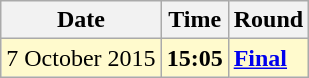<table class="wikitable">
<tr>
<th>Date</th>
<th>Time</th>
<th>Round</th>
</tr>
<tr style=background:lemonchiffon>
<td>7 October 2015</td>
<td><strong>15:05</strong></td>
<td><strong><a href='#'>Final</a></strong></td>
</tr>
</table>
